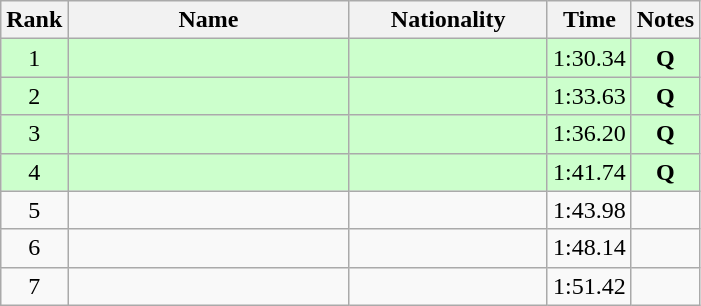<table class="wikitable sortable" style="text-align:center">
<tr>
<th>Rank</th>
<th style="width:180px">Name</th>
<th style="width:125px">Nationality</th>
<th>Time</th>
<th>Notes</th>
</tr>
<tr style="background:#cfc;">
<td>1</td>
<td style="text-align:left;"></td>
<td style="text-align:left;"></td>
<td>1:30.34</td>
<td><strong>Q</strong></td>
</tr>
<tr style="background:#cfc;">
<td>2</td>
<td style="text-align:left;"></td>
<td style="text-align:left;"></td>
<td>1:33.63</td>
<td><strong>Q</strong></td>
</tr>
<tr style="background:#cfc;">
<td>3</td>
<td style="text-align:left;"></td>
<td style="text-align:left;"></td>
<td>1:36.20</td>
<td><strong>Q</strong></td>
</tr>
<tr style="background:#cfc;">
<td>4</td>
<td style="text-align:left;"></td>
<td style="text-align:left;"></td>
<td>1:41.74</td>
<td><strong>Q</strong></td>
</tr>
<tr>
<td>5</td>
<td style="text-align:left;"></td>
<td style="text-align:left;"></td>
<td>1:43.98</td>
<td></td>
</tr>
<tr>
<td>6</td>
<td style="text-align:left;"></td>
<td style="text-align:left;"></td>
<td>1:48.14</td>
<td></td>
</tr>
<tr>
<td>7</td>
<td style="text-align:left;"></td>
<td style="text-align:left;"></td>
<td>1:51.42</td>
<td></td>
</tr>
</table>
